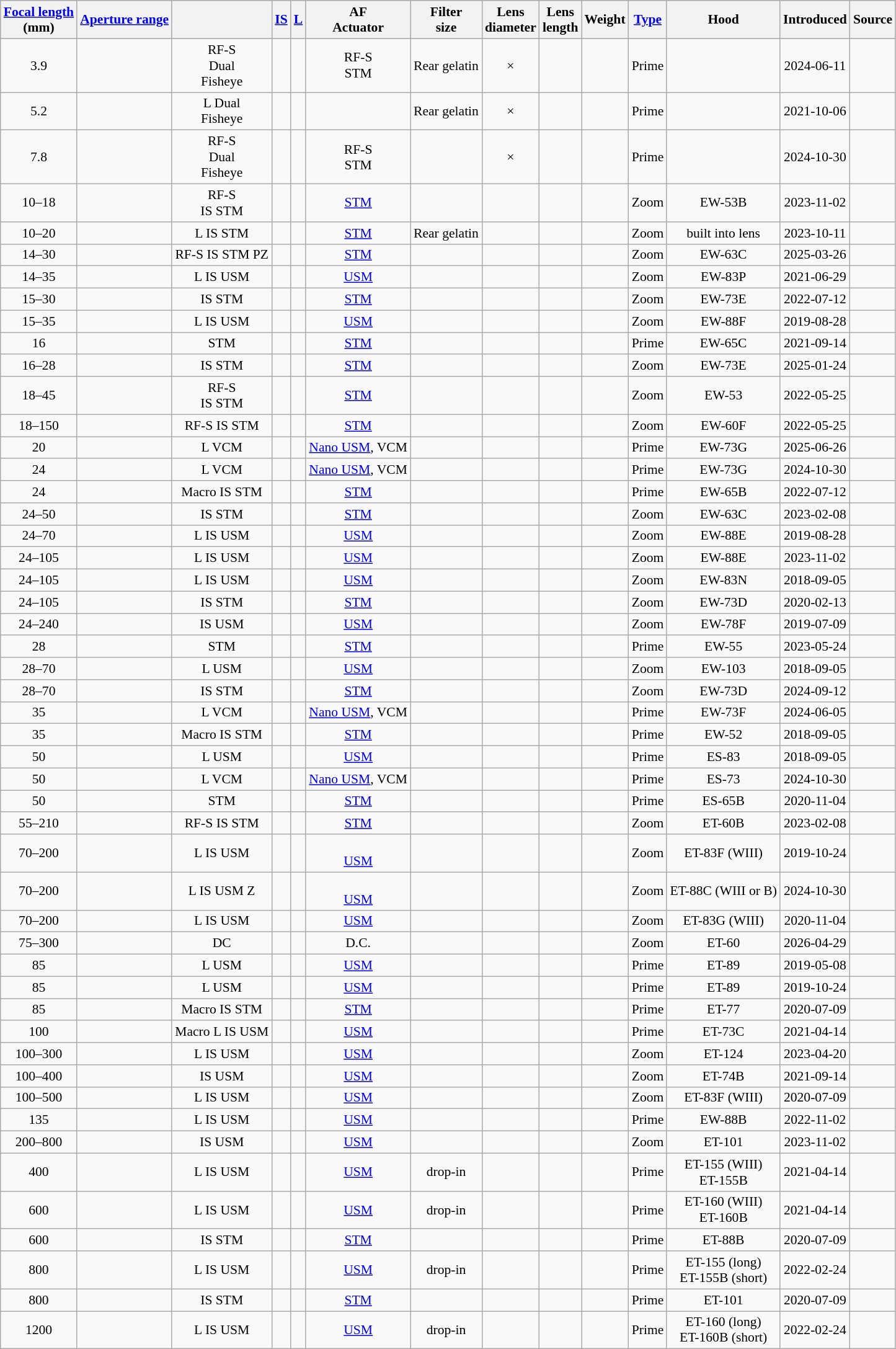<table class="mw-datatable wikitable sortable" style="text-align:center; font-size: 90%;">
<tr style="background:#CCCCCC">
<th scope="col"><a href='#'>Focal length</a><br>(mm)</th>
<th scope="col"><a href='#'>Aperture range</a></th>
<th scope="col"></th>
<th scope="col"><a href='#'>IS</a></th>
<th scope="col"><a href='#'>L</a></th>
<th scope="col">AF<br>Actuator</th>
<th scope="col" data-sort-type=number>Filter<br>size</th>
<th scope="col">Lens<br>diameter</th>
<th scope="col">Lens<br>length</th>
<th scope="col">Weight</th>
<th scope="col"><a href='#'>Type</a></th>
<th scope="col">Hood</th>
<th scope="col">Introduced</th>
<th scope="col">Source</th>
</tr>
<tr>
<td>3.9</td>
<td data-sort-value="3.5"></td>
<td>RF-S<br>Dual<br>Fisheye</td>
<td></td>
<td></td>
<td>RF-S<br>STM</td>
<td>Rear gelatin</td>
<td>× <br></td>
<td></td>
<td></td>
<td>Prime</td>
<td></td>
<td>2024-06-11</td>
<td></td>
</tr>
<tr>
<td>5.2</td>
<td data-sort-value="2.8"></td>
<td>L Dual<br>Fisheye</td>
<td></td>
<td></td>
<td></td>
<td>Rear gelatin</td>
<td>× <br></td>
<td></td>
<td></td>
<td>Prime</td>
<td></td>
<td>2021-10-06</td>
<td></td>
</tr>
<tr>
<td>7.8</td>
<td data-sort-value="4.0"></td>
<td>RF-S<br>Dual<br>Fisheye</td>
<td></td>
<td></td>
<td>RF-S<br>STM</td>
<td></td>
<td>× <br></td>
<td></td>
<td></td>
<td>Prime</td>
<td></td>
<td>2024-10-30</td>
<td></td>
</tr>
<tr>
<td>10–18</td>
<td data-sort-value="4.5–6.3"></td>
<td>RF-S<br>IS STM</td>
<td></td>
<td></td>
<td><a href='#'>STM</a></td>
<td></td>
<td></td>
<td></td>
<td></td>
<td>Zoom</td>
<td>EW-53B</td>
<td>2023-11-02</td>
<td></td>
</tr>
<tr>
<td>10–20</td>
<td data-sort-value="4"></td>
<td>L IS STM</td>
<td></td>
<td></td>
<td><a href='#'>STM</a></td>
<td>Rear gelatin</td>
<td></td>
<td></td>
<td></td>
<td>Zoom</td>
<td>built into lens</td>
<td>2023-10-11</td>
<td></td>
</tr>
<tr>
<td>14–30</td>
<td data-sort-value="4–6.3"></td>
<td>RF-S IS STM PZ</td>
<td></td>
<td></td>
<td><a href='#'>STM</a></td>
<td></td>
<td></td>
<td></td>
<td></td>
<td>Zoom</td>
<td>EW-63C</td>
<td>2025-03-26</td>
<td></td>
</tr>
<tr>
<td>14–35</td>
<td data-sort-value="4"></td>
<td>L IS USM</td>
<td></td>
<td></td>
<td><a href='#'>USM</a></td>
<td></td>
<td></td>
<td></td>
<td></td>
<td>Zoom</td>
<td>EW-83P</td>
<td>2021-06-29</td>
<td></td>
</tr>
<tr>
<td>15–30</td>
<td data-sort-value="4.5–6.3"></td>
<td>IS STM</td>
<td></td>
<td></td>
<td><a href='#'>STM</a></td>
<td></td>
<td></td>
<td></td>
<td></td>
<td>Zoom</td>
<td>EW-73E</td>
<td>2022-07-12</td>
<td></td>
</tr>
<tr>
<td>15–35</td>
<td data-sort-value="2.8"></td>
<td>L IS USM</td>
<td></td>
<td></td>
<td><a href='#'>USM</a></td>
<td></td>
<td></td>
<td></td>
<td></td>
<td>Zoom</td>
<td>EW-88F</td>
<td>2019-08-28</td>
<td></td>
</tr>
<tr>
<td>16</td>
<td data-sort-value="2.8"></td>
<td>STM</td>
<td></td>
<td></td>
<td><a href='#'>STM</a></td>
<td></td>
<td></td>
<td></td>
<td></td>
<td>Prime</td>
<td>EW-65C</td>
<td>2021-09-14</td>
<td></td>
</tr>
<tr>
<td>16–28</td>
<td data-sort-value="2.8, 16-28"></td>
<td>IS STM</td>
<td></td>
<td></td>
<td><a href='#'>STM</a></td>
<td></td>
<td></td>
<td></td>
<td></td>
<td>Zoom</td>
<td>EW-73E</td>
<td>2025-01-24</td>
<td></td>
</tr>
<tr>
<td>18–45</td>
<td data-sort-value="4.5–6.3"></td>
<td>RF-S<br>IS STM</td>
<td></td>
<td></td>
<td><a href='#'>STM</a></td>
<td></td>
<td></td>
<td></td>
<td></td>
<td>Zoom</td>
<td>EW-53</td>
<td>2022-05-25</td>
<td></td>
</tr>
<tr>
<td>18–150</td>
<td data-sort-value="3.5–6.3"></td>
<td>RF-S IS STM</td>
<td></td>
<td></td>
<td><a href='#'>STM</a></td>
<td></td>
<td></td>
<td></td>
<td></td>
<td>Zoom</td>
<td>EW-60F</td>
<td>2022-05-25</td>
<td></td>
</tr>
<tr>
<td>20</td>
<td data-sort-value="1.4, 24"></td>
<td>L VCM</td>
<td></td>
<td></td>
<td><a href='#'>Nano USM</a>, VCM</td>
<td></td>
<td></td>
<td></td>
<td></td>
<td>Prime</td>
<td>EW-73G</td>
<td>2025-06-26</td>
<td></td>
</tr>
<tr>
<td>24</td>
<td data-sort-value="1.4, 24"></td>
<td>L VCM</td>
<td></td>
<td></td>
<td><a href='#'>Nano USM</a>, VCM</td>
<td></td>
<td></td>
<td></td>
<td></td>
<td>Prime</td>
<td>EW-73G</td>
<td>2024-10-30</td>
<td></td>
</tr>
<tr>
<td>24</td>
<td data-sort-value="1.8, 24"></td>
<td>Macro IS STM</td>
<td></td>
<td></td>
<td><a href='#'>STM</a></td>
<td></td>
<td></td>
<td></td>
<td></td>
<td>Prime</td>
<td>EW-65B</td>
<td>2022-07-12</td>
<td></td>
</tr>
<tr>
<td>24–50</td>
<td data-sort-value="4.5–6.3"></td>
<td>IS STM</td>
<td></td>
<td></td>
<td><a href='#'>STM</a></td>
<td></td>
<td></td>
<td></td>
<td></td>
<td>Zoom</td>
<td>EW-63C</td>
<td>2023-02-08</td>
<td></td>
</tr>
<tr>
<td>24–70</td>
<td data-sort-value="2.8, 24-70"></td>
<td>L IS USM</td>
<td></td>
<td></td>
<td><a href='#'>USM</a></td>
<td></td>
<td></td>
<td></td>
<td></td>
<td>Zoom</td>
<td>EW-88E</td>
<td>2019-08-28</td>
<td></td>
</tr>
<tr>
<td>24–105</td>
<td data-sort-value="2.8, 24-105"></td>
<td>L IS USM </td>
<td></td>
<td></td>
<td><a href='#'>USM</a></td>
<td></td>
<td></td>
<td></td>
<td></td>
<td>Zoom</td>
<td>EW-88E</td>
<td>2023-11-02</td>
<td></td>
</tr>
<tr>
<td>24–105</td>
<td data-sort-value="4, 24-105"></td>
<td>L IS USM</td>
<td></td>
<td></td>
<td><a href='#'>USM</a></td>
<td></td>
<td></td>
<td></td>
<td></td>
<td>Zoom</td>
<td>EW-83N</td>
<td>2018-09-05</td>
<td></td>
</tr>
<tr>
<td>24–105</td>
<td data-sort-value="4.0–7.1"></td>
<td>IS STM</td>
<td></td>
<td></td>
<td><a href='#'>STM</a></td>
<td></td>
<td></td>
<td></td>
<td></td>
<td>Zoom</td>
<td>EW-73D</td>
<td>2020-02-13</td>
<td></td>
</tr>
<tr>
<td>24–240</td>
<td data-sort-value="4.0–6.3"></td>
<td>IS USM</td>
<td></td>
<td></td>
<td><a href='#'>USM</a></td>
<td></td>
<td></td>
<td></td>
<td></td>
<td>Zoom</td>
<td>EW-78F</td>
<td>2019-07-09</td>
<td></td>
</tr>
<tr>
<td>28</td>
<td data-sort-value="2.8, 28"></td>
<td>STM</td>
<td></td>
<td></td>
<td><a href='#'>STM</a></td>
<td></td>
<td></td>
<td></td>
<td></td>
<td>Prime</td>
<td>EW-55</td>
<td>2023-05-24</td>
<td></td>
</tr>
<tr>
<td>28–70</td>
<td data-sort-value="2.0, 28-70"></td>
<td>L USM</td>
<td></td>
<td></td>
<td><a href='#'>USM</a></td>
<td></td>
<td></td>
<td></td>
<td></td>
<td>Zoom</td>
<td>EW-103</td>
<td>2018-09-05</td>
<td></td>
</tr>
<tr>
<td>28–70</td>
<td data-sort-value="2.8, 28-70"></td>
<td>IS STM</td>
<td></td>
<td></td>
<td><a href='#'>STM</a></td>
<td></td>
<td></td>
<td></td>
<td></td>
<td>Zoom</td>
<td>EW-73D</td>
<td>2024-09-12</td>
<td></td>
</tr>
<tr>
<td>35</td>
<td data-sort-value="1.4, 35"></td>
<td>L VCM</td>
<td></td>
<td></td>
<td><a href='#'>Nano USM</a>, VCM</td>
<td></td>
<td></td>
<td></td>
<td></td>
<td>Prime</td>
<td>EW-73F</td>
<td>2024-06-05</td>
<td></td>
</tr>
<tr>
<td>35</td>
<td data-sort-value="1.8, 35"></td>
<td>Macro IS STM</td>
<td></td>
<td></td>
<td><a href='#'>STM</a></td>
<td></td>
<td></td>
<td></td>
<td></td>
<td>Prime</td>
<td>EW-52</td>
<td>2018-09-05</td>
<td></td>
</tr>
<tr>
<td>50</td>
<td data-sort-value="1.2, 50"></td>
<td>L USM</td>
<td></td>
<td></td>
<td><a href='#'>USM</a></td>
<td></td>
<td></td>
<td></td>
<td></td>
<td>Prime</td>
<td>ES-83</td>
<td>2018-09-05</td>
<td></td>
</tr>
<tr>
<td>50</td>
<td data-sort-value="1.4, 50"></td>
<td>L VCM</td>
<td></td>
<td></td>
<td><a href='#'>Nano USM</a>, VCM</td>
<td></td>
<td></td>
<td></td>
<td></td>
<td>Prime</td>
<td>ES-73</td>
<td>2024-10-30</td>
<td></td>
</tr>
<tr>
<td>50</td>
<td data-sort-value="1.8, 50"></td>
<td>STM</td>
<td></td>
<td></td>
<td><a href='#'>STM</a></td>
<td></td>
<td></td>
<td></td>
<td></td>
<td>Prime</td>
<td>ES-65B</td>
<td>2020-11-04</td>
<td></td>
</tr>
<tr>
<td>55–210</td>
<td data-sort-value="5.0–7.1"></td>
<td>RF-S IS STM</td>
<td></td>
<td></td>
<td><a href='#'>STM</a></td>
<td></td>
<td></td>
<td></td>
<td></td>
<td>Zoom</td>
<td>ET-60B</td>
<td>2023-02-08</td>
<td></td>
</tr>
<tr>
<td>70–200</td>
<td data-sort-value="2.8, 70-200 2.8"></td>
<td>L IS USM</td>
<td></td>
<td></td>
<td><br><a href='#'>USM</a></td>
<td></td>
<td></td>
<td></td>
<td></td>
<td>Zoom</td>
<td>ET-83F (WIII)</td>
<td>2019-10-24</td>
<td></td>
</tr>
<tr>
<td>70–200</td>
<td data-sort-value="2.8, 70-200 2.8"></td>
<td>L IS USM Z</td>
<td></td>
<td></td>
<td><br><a href='#'>USM</a></td>
<td></td>
<td></td>
<td></td>
<td></td>
<td>Zoom</td>
<td>ET-88C (WIII or B)</td>
<td>2024-10-30</td>
<td></td>
</tr>
<tr>
<td>70–200</td>
<td data-sort-value="4.0, 70-200 4.0"></td>
<td>L IS USM</td>
<td></td>
<td></td>
<td><a href='#'>USM</a></td>
<td></td>
<td></td>
<td></td>
<td></td>
<td>Zoom</td>
<td>ET-83G (WIII)</td>
<td>2020-11-04</td>
<td></td>
</tr>
<tr>
<td>75–300</td>
<td data-sort-value="4–5.6"></td>
<td>DC</td>
<td></td>
<td></td>
<td>D.C.</td>
<td></td>
<td></td>
<td></td>
<td></td>
<td>Zoom</td>
<td>ET-60</td>
<td>2026-04-29</td>
<td></td>
</tr>
<tr>
<td>85</td>
<td data-sort-value="1.2, 85 1"></td>
<td>L USM</td>
<td></td>
<td></td>
<td><a href='#'>USM</a></td>
<td></td>
<td></td>
<td></td>
<td></td>
<td>Prime</td>
<td>ET-89</td>
<td>2019-05-08</td>
<td></td>
</tr>
<tr>
<td>85</td>
<td data-sort-value="1.2, 85 2"></td>
<td>L USM </td>
<td></td>
<td></td>
<td><a href='#'>USM</a></td>
<td></td>
<td></td>
<td></td>
<td></td>
<td>Prime</td>
<td>ET-89</td>
<td>2019-10-24</td>
<td></td>
</tr>
<tr>
<td>85</td>
<td data-sort-value="2.0, 85"></td>
<td>Macro IS STM</td>
<td></td>
<td></td>
<td><a href='#'>STM</a></td>
<td></td>
<td></td>
<td></td>
<td></td>
<td>Prime</td>
<td>ET-77</td>
<td>2020-07-09</td>
<td></td>
</tr>
<tr>
<td>100</td>
<td data-sort-value="2.8, 100"></td>
<td>Macro L IS USM</td>
<td></td>
<td></td>
<td><a href='#'>USM</a></td>
<td></td>
<td></td>
<td></td>
<td></td>
<td>Prime</td>
<td>ET-73C</td>
<td>2021-04-14</td>
<td></td>
</tr>
<tr>
<td>100–300</td>
<td data-sort-value="2.8, 100-300"></td>
<td>L IS USM</td>
<td></td>
<td></td>
<td><a href='#'>USM</a></td>
<td></td>
<td></td>
<td></td>
<td></td>
<td>Zoom</td>
<td>ET-124</td>
<td>2023-04-20</td>
<td></td>
</tr>
<tr>
<td>100–400</td>
<td data-sort-value="5.6–8"></td>
<td>IS USM</td>
<td></td>
<td></td>
<td><a href='#'>USM</a></td>
<td></td>
<td></td>
<td></td>
<td></td>
<td>Zoom</td>
<td>ET-74B</td>
<td>2021-09-14</td>
<td></td>
</tr>
<tr>
<td>100–500</td>
<td data-sort-value="4.5–7.1"></td>
<td>L IS USM</td>
<td></td>
<td></td>
<td><a href='#'>USM</a></td>
<td></td>
<td></td>
<td></td>
<td></td>
<td>Zoom</td>
<td>ET-83F (WIII)</td>
<td>2020-07-09</td>
<td></td>
</tr>
<tr>
<td>135</td>
<td data-sort-value="1.8, 135"></td>
<td>L IS USM</td>
<td></td>
<td></td>
<td><a href='#'>USM</a></td>
<td></td>
<td></td>
<td></td>
<td></td>
<td>Prime</td>
<td>EW-88B</td>
<td>2022-11-02</td>
<td></td>
</tr>
<tr>
<td>200–800</td>
<td data-sort-value="6.3–9"></td>
<td>IS USM</td>
<td></td>
<td></td>
<td><a href='#'>USM</a></td>
<td></td>
<td></td>
<td></td>
<td></td>
<td>Zoom</td>
<td>ET-101</td>
<td>2023-11-02</td>
<td></td>
</tr>
<tr>
<td>400</td>
<td data-sort-value="2.8, 400"></td>
<td>L IS USM</td>
<td></td>
<td></td>
<td><a href='#'>USM</a></td>
<td> drop-in</td>
<td></td>
<td></td>
<td></td>
<td>Prime</td>
<td>ET-155 (WIII)<br>ET-155B</td>
<td>2021-04-14</td>
<td></td>
</tr>
<tr>
<td>600</td>
<td data-sort-value="4.0"></td>
<td>L IS USM</td>
<td></td>
<td></td>
<td><a href='#'>USM</a></td>
<td> drop-in</td>
<td></td>
<td></td>
<td></td>
<td>Prime</td>
<td>ET-160 (WIII)<br>  ET-160B</td>
<td>2021-04-14</td>
<td></td>
</tr>
<tr>
<td>600</td>
<td data-sort-value="11, 600 f11"></td>
<td>IS STM</td>
<td></td>
<td></td>
<td><a href='#'>STM</a></td>
<td></td>
<td></td>
<td></td>
<td></td>
<td>Prime</td>
<td>ET-88B</td>
<td>2020-07-09</td>
<td></td>
</tr>
<tr>
<td>800</td>
<td data-sort-value="5.6, 800 f5.6"></td>
<td>L IS USM</td>
<td></td>
<td></td>
<td><a href='#'>USM</a></td>
<td> drop-in</td>
<td></td>
<td></td>
<td></td>
<td>Prime</td>
<td>ET-155 (long)<br>ET-155B (short)</td>
<td>2022-02-24</td>
<td></td>
</tr>
<tr>
<td>800</td>
<td data-sort-value="11, 800"></td>
<td>IS STM</td>
<td></td>
<td></td>
<td><a href='#'>STM</a></td>
<td></td>
<td></td>
<td></td>
<td></td>
<td>Prime</td>
<td>ET-101</td>
<td>2020-07-09</td>
<td></td>
</tr>
<tr>
<td>1200</td>
<td data-sort-value="8, 1200"></td>
<td>L IS USM</td>
<td></td>
<td></td>
<td><a href='#'>USM</a></td>
<td> drop-in</td>
<td></td>
<td></td>
<td></td>
<td>Prime</td>
<td>ET-160 (long)<br>ET-160B (short)</td>
<td>2022-02-24</td>
<td></td>
</tr>
</table>
